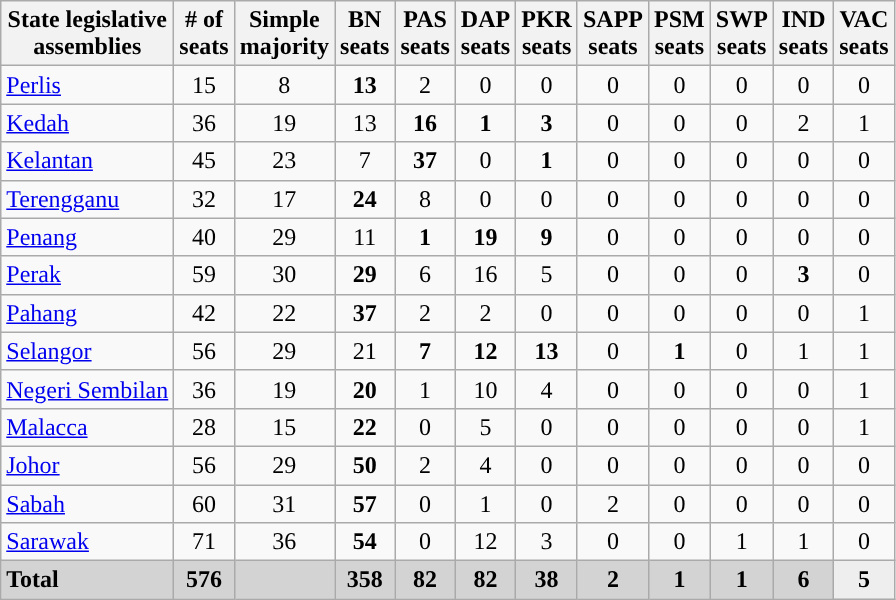<table class="wikitable sortable" style="text-align:center">
<tr>
<th>State legislative<br>assemblies</th>
<th># of<br>seats</th>
<th>Simple<br>majority</th>
<th>BN<br>seats</th>
<th>PAS<br>seats</th>
<th>DAP<br>seats</th>
<th>PKR<br>seats</th>
<th>SAPP<br>seats</th>
<th>PSM<br>seats</th>
<th>SWP<br>seats</th>
<th>IND<br>seats</th>
<th>VAC<br>seats</th>
</tr>
<tr>
<td style="text-align:left"> <a href='#'>Perlis</a></td>
<td>15</td>
<td>8</td>
<td><strong>13</strong></td>
<td>2</td>
<td>0</td>
<td>0</td>
<td>0</td>
<td>0</td>
<td>0</td>
<td>0</td>
<td>0</td>
</tr>
<tr>
<td style="text-align:left"> <a href='#'>Kedah</a></td>
<td>36</td>
<td>19</td>
<td>13</td>
<td><strong>16</strong></td>
<td><strong>1</strong></td>
<td><strong>3</strong></td>
<td>0</td>
<td>0</td>
<td>0</td>
<td>2</td>
<td>1</td>
</tr>
<tr>
<td style="text-align:left"> <a href='#'>Kelantan</a></td>
<td>45</td>
<td>23</td>
<td>7</td>
<td><strong>37</strong></td>
<td>0</td>
<td><strong>1</strong></td>
<td>0</td>
<td>0</td>
<td>0</td>
<td>0</td>
<td>0</td>
</tr>
<tr>
<td style="text-align:left"> <a href='#'>Terengganu</a></td>
<td>32</td>
<td>17</td>
<td><strong>24</strong></td>
<td>8</td>
<td>0</td>
<td>0</td>
<td>0</td>
<td>0</td>
<td>0</td>
<td>0</td>
<td>0</td>
</tr>
<tr>
<td style="text-align:left"> <a href='#'>Penang</a></td>
<td>40</td>
<td>29</td>
<td>11</td>
<td><strong>1</strong></td>
<td><strong>19</strong></td>
<td><strong>9</strong></td>
<td>0</td>
<td>0</td>
<td>0</td>
<td>0</td>
<td>0</td>
</tr>
<tr>
<td style="text-align:left"> <a href='#'>Perak</a></td>
<td>59</td>
<td>30</td>
<td><strong>29</strong></td>
<td>6</td>
<td>16</td>
<td>5</td>
<td>0</td>
<td>0</td>
<td>0</td>
<td><strong>3</strong></td>
<td>0</td>
</tr>
<tr>
<td style="text-align:left"> <a href='#'>Pahang</a></td>
<td>42</td>
<td>22</td>
<td><strong>37</strong></td>
<td>2</td>
<td>2</td>
<td>0</td>
<td>0</td>
<td>0</td>
<td>0</td>
<td>0</td>
<td>1</td>
</tr>
<tr>
<td style="text-align:left"> <a href='#'>Selangor</a></td>
<td>56</td>
<td>29</td>
<td>21</td>
<td><strong>7</strong></td>
<td><strong>12</strong></td>
<td><strong>13</strong></td>
<td>0</td>
<td><strong>1</strong></td>
<td>0</td>
<td>1</td>
<td>1</td>
</tr>
<tr>
<td style="text-align:left"> <a href='#'>Negeri Sembilan</a></td>
<td>36</td>
<td>19</td>
<td><strong>20</strong></td>
<td>1</td>
<td>10</td>
<td>4</td>
<td>0</td>
<td>0</td>
<td>0</td>
<td>0</td>
<td>1</td>
</tr>
<tr>
<td style="text-align:left"> <a href='#'>Malacca</a></td>
<td>28</td>
<td>15</td>
<td><strong>22</strong></td>
<td>0</td>
<td>5</td>
<td>0</td>
<td>0</td>
<td>0</td>
<td>0</td>
<td>0</td>
<td>1</td>
</tr>
<tr>
<td style="text-align:left"> <a href='#'>Johor</a></td>
<td>56</td>
<td>29</td>
<td><strong>50</strong></td>
<td>2</td>
<td>4</td>
<td>0</td>
<td>0</td>
<td>0</td>
<td>0</td>
<td>0</td>
<td>0</td>
</tr>
<tr>
<td style="text-align:left"> <a href='#'>Sabah</a></td>
<td>60</td>
<td>31</td>
<td><strong>57</strong></td>
<td>0</td>
<td>1</td>
<td>0</td>
<td>2</td>
<td>0</td>
<td>0</td>
<td>0</td>
<td>0</td>
</tr>
<tr>
<td style="text-align:left"> <a href='#'>Sarawak</a></td>
<td>71</td>
<td>36</td>
<td><strong>54</strong></td>
<td>0</td>
<td>12</td>
<td>3</td>
<td>0</td>
<td>0</td>
<td>1</td>
<td>1</td>
<td>0</td>
</tr>
<tr class="sortbottom" style="background:lightgrey;">
<td style="text-align:left"><strong>Total</strong></td>
<td><strong>576</strong></td>
<td></td>
<td><span><strong>358</strong></span></td>
<td><span><strong>82</strong></span></td>
<td><span><strong>82</strong></span></td>
<td><span><strong>38</strong></span></td>
<td><span><strong>2</strong></span></td>
<td><span><strong>1</strong></span></td>
<td><span><strong>1</strong></span></td>
<td><span><strong>6</strong></span></td>
<td style="background-color:#EEEEEE;"><span><strong>5</strong></span></td>
</tr>
</table>
